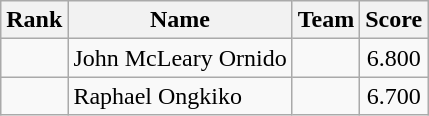<table class="wikitable" style="text-align:center">
<tr>
<th>Rank</th>
<th>Name</th>
<th>Team</th>
<th>Score</th>
</tr>
<tr>
<td></td>
<td align="left">John McLeary Ornido</td>
<td align="left"></td>
<td>6.800</td>
</tr>
<tr>
<td></td>
<td align="left">Raphael Ongkiko</td>
<td align="left"></td>
<td>6.700</td>
</tr>
</table>
